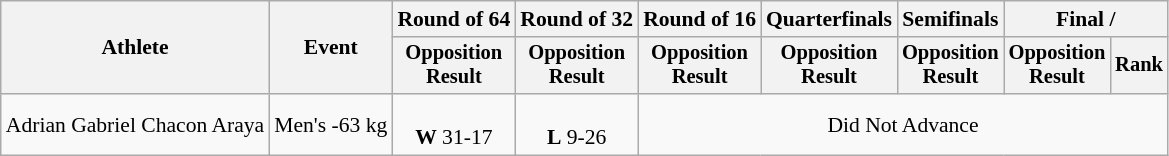<table class="wikitable" style="font-size:90%">
<tr>
<th rowspan="2">Athlete</th>
<th rowspan="2">Event</th>
<th>Round of 64</th>
<th>Round of 32</th>
<th>Round of 16</th>
<th>Quarterfinals</th>
<th>Semifinals</th>
<th colspan=2>Final / </th>
</tr>
<tr style="font-size:95%">
<th>Opposition<br>Result</th>
<th>Opposition<br>Result</th>
<th>Opposition<br>Result</th>
<th>Opposition<br>Result</th>
<th>Opposition<br>Result</th>
<th>Opposition<br>Result</th>
<th>Rank</th>
</tr>
<tr align=center>
<td align=left>Adrian Gabriel Chacon Araya</td>
<td align=left>Men's -63 kg</td>
<td><br><strong>W</strong> 31-17</td>
<td><br><strong>L</strong> 9-26</td>
<td colspan=5>Did Not Advance</td>
</tr>
</table>
